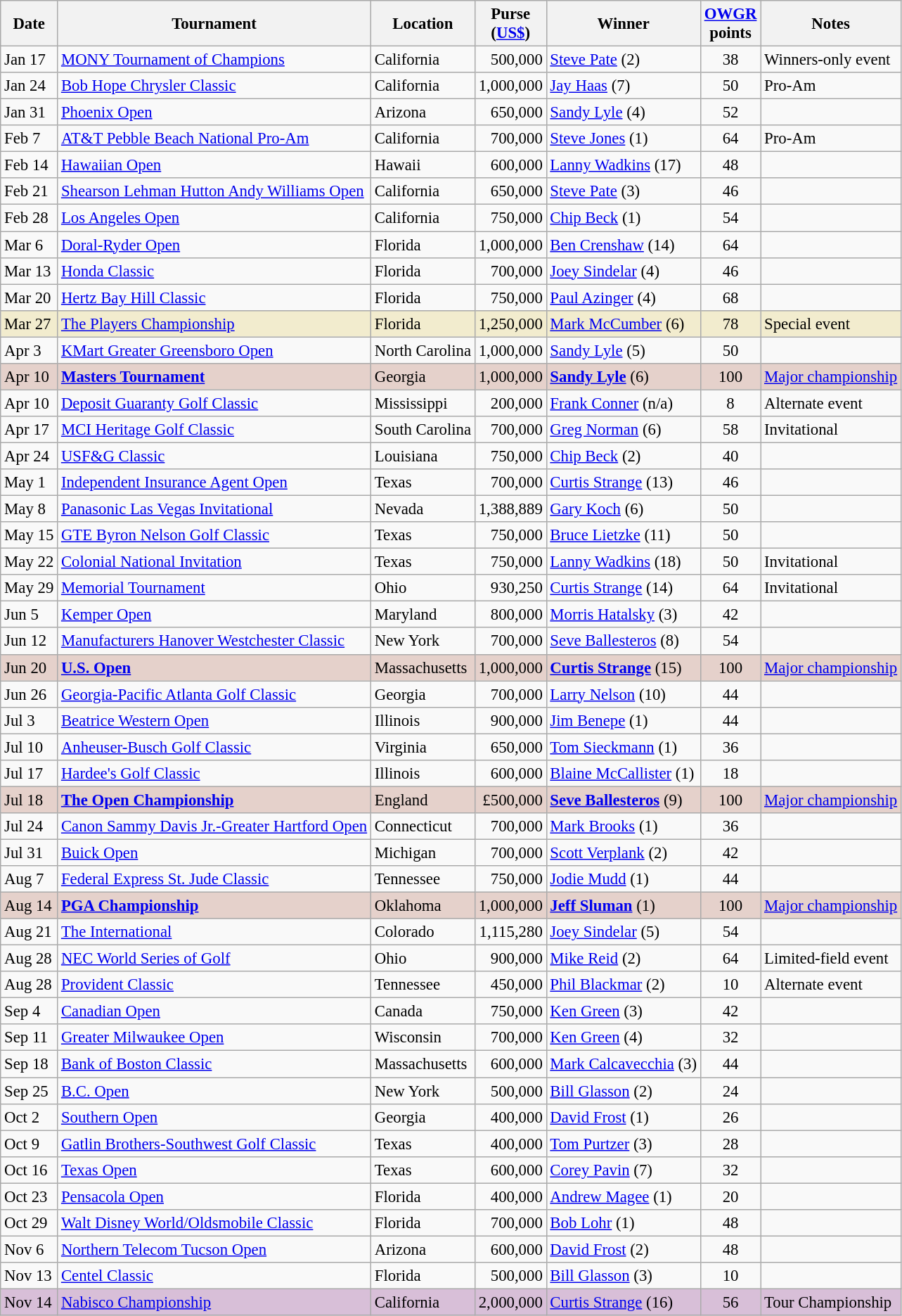<table class="wikitable" style="font-size:95%">
<tr>
<th>Date</th>
<th>Tournament</th>
<th>Location</th>
<th>Purse<br>(<a href='#'>US$</a>)</th>
<th>Winner</th>
<th><a href='#'>OWGR</a><br>points</th>
<th>Notes</th>
</tr>
<tr>
<td>Jan 17</td>
<td><a href='#'>MONY Tournament of Champions</a></td>
<td>California</td>
<td align=right>500,000</td>
<td> <a href='#'>Steve Pate</a> (2)</td>
<td align=center>38</td>
<td>Winners-only event</td>
</tr>
<tr>
<td>Jan 24</td>
<td><a href='#'>Bob Hope Chrysler Classic</a></td>
<td>California</td>
<td align=right>1,000,000</td>
<td> <a href='#'>Jay Haas</a> (7)</td>
<td align=center>50</td>
<td>Pro-Am</td>
</tr>
<tr>
<td>Jan 31</td>
<td><a href='#'>Phoenix Open</a></td>
<td>Arizona</td>
<td align=right>650,000</td>
<td> <a href='#'>Sandy Lyle</a> (4)</td>
<td align=center>52</td>
<td></td>
</tr>
<tr>
<td>Feb 7</td>
<td><a href='#'>AT&T Pebble Beach National Pro-Am</a></td>
<td>California</td>
<td align=right>700,000</td>
<td> <a href='#'>Steve Jones</a> (1)</td>
<td align=center>64</td>
<td>Pro-Am</td>
</tr>
<tr>
<td>Feb 14</td>
<td><a href='#'>Hawaiian Open</a></td>
<td>Hawaii</td>
<td align=right>600,000</td>
<td> <a href='#'>Lanny Wadkins</a> (17)</td>
<td align=center>48</td>
<td></td>
</tr>
<tr>
<td>Feb 21</td>
<td><a href='#'>Shearson Lehman Hutton Andy Williams Open</a></td>
<td>California</td>
<td align=right>650,000</td>
<td> <a href='#'>Steve Pate</a> (3)</td>
<td align=center>46</td>
<td></td>
</tr>
<tr>
<td>Feb 28</td>
<td><a href='#'>Los Angeles Open</a></td>
<td>California</td>
<td align=right>750,000</td>
<td> <a href='#'>Chip Beck</a> (1)</td>
<td align=center>54</td>
<td></td>
</tr>
<tr>
<td>Mar 6</td>
<td><a href='#'>Doral-Ryder Open</a></td>
<td>Florida</td>
<td align=right>1,000,000</td>
<td> <a href='#'>Ben Crenshaw</a> (14)</td>
<td align=center>64</td>
<td></td>
</tr>
<tr>
<td>Mar 13</td>
<td><a href='#'>Honda Classic</a></td>
<td>Florida</td>
<td align=right>700,000</td>
<td> <a href='#'>Joey Sindelar</a> (4)</td>
<td align=center>46</td>
<td></td>
</tr>
<tr>
<td>Mar 20</td>
<td><a href='#'>Hertz Bay Hill Classic</a></td>
<td>Florida</td>
<td align=right>750,000</td>
<td> <a href='#'>Paul Azinger</a> (4)</td>
<td align=center>68</td>
<td></td>
</tr>
<tr style="background:#f2ecce;">
<td>Mar 27</td>
<td><a href='#'>The Players Championship</a></td>
<td>Florida</td>
<td align=right>1,250,000</td>
<td> <a href='#'>Mark McCumber</a> (6)</td>
<td align=center>78</td>
<td>Special event</td>
</tr>
<tr>
<td>Apr 3</td>
<td><a href='#'>KMart Greater Greensboro Open</a></td>
<td>North Carolina</td>
<td align=right>1,000,000</td>
<td> <a href='#'>Sandy Lyle</a> (5)</td>
<td align=center>50</td>
<td></td>
</tr>
<tr style="background:#e5d1cb;">
<td>Apr 10</td>
<td><strong><a href='#'>Masters Tournament</a></strong></td>
<td>Georgia</td>
<td align=right>1,000,000</td>
<td> <strong><a href='#'>Sandy Lyle</a></strong> (6)</td>
<td align=center>100</td>
<td><a href='#'>Major championship</a></td>
</tr>
<tr>
<td>Apr 10</td>
<td><a href='#'>Deposit Guaranty Golf Classic</a></td>
<td>Mississippi</td>
<td align=right>200,000</td>
<td> <a href='#'>Frank Conner</a> (n/a)</td>
<td align=center>8</td>
<td>Alternate event</td>
</tr>
<tr>
<td>Apr 17</td>
<td><a href='#'>MCI Heritage Golf Classic</a></td>
<td>South Carolina</td>
<td align=right>700,000</td>
<td> <a href='#'>Greg Norman</a> (6)</td>
<td align=center>58</td>
<td>Invitational</td>
</tr>
<tr>
<td>Apr 24</td>
<td><a href='#'>USF&G Classic</a></td>
<td>Louisiana</td>
<td align=right>750,000</td>
<td> <a href='#'>Chip Beck</a> (2)</td>
<td align=center>40</td>
<td></td>
</tr>
<tr>
<td>May 1</td>
<td><a href='#'>Independent Insurance Agent Open</a></td>
<td>Texas</td>
<td align=right>700,000</td>
<td> <a href='#'>Curtis Strange</a> (13)</td>
<td align=center>46</td>
<td></td>
</tr>
<tr>
<td>May 8</td>
<td><a href='#'>Panasonic Las Vegas Invitational</a></td>
<td>Nevada</td>
<td align=right>1,388,889</td>
<td> <a href='#'>Gary Koch</a> (6)</td>
<td align=center>50</td>
<td></td>
</tr>
<tr>
<td>May 15</td>
<td><a href='#'>GTE Byron Nelson Golf Classic</a></td>
<td>Texas</td>
<td align=right>750,000</td>
<td> <a href='#'>Bruce Lietzke</a> (11)</td>
<td align=center>50</td>
<td></td>
</tr>
<tr>
<td>May 22</td>
<td><a href='#'>Colonial National Invitation</a></td>
<td>Texas</td>
<td align=right>750,000</td>
<td> <a href='#'>Lanny Wadkins</a> (18)</td>
<td align=center>50</td>
<td>Invitational</td>
</tr>
<tr>
<td>May 29</td>
<td><a href='#'>Memorial Tournament</a></td>
<td>Ohio</td>
<td align=right>930,250</td>
<td> <a href='#'>Curtis Strange</a> (14)</td>
<td align=center>64</td>
<td>Invitational</td>
</tr>
<tr>
<td>Jun 5</td>
<td><a href='#'>Kemper Open</a></td>
<td>Maryland</td>
<td align=right>800,000</td>
<td> <a href='#'>Morris Hatalsky</a> (3)</td>
<td align=center>42</td>
<td></td>
</tr>
<tr>
<td>Jun 12</td>
<td><a href='#'>Manufacturers Hanover Westchester Classic</a></td>
<td>New York</td>
<td align=right>700,000</td>
<td> <a href='#'>Seve Ballesteros</a> (8)</td>
<td align=center>54</td>
<td></td>
</tr>
<tr style="background:#e5d1cb;">
<td>Jun 20</td>
<td><strong><a href='#'>U.S. Open</a></strong></td>
<td>Massachusetts</td>
<td align=right>1,000,000</td>
<td> <strong><a href='#'>Curtis Strange</a></strong> (15)</td>
<td align=center>100</td>
<td><a href='#'>Major championship</a></td>
</tr>
<tr>
<td>Jun 26</td>
<td><a href='#'>Georgia-Pacific Atlanta Golf Classic</a></td>
<td>Georgia</td>
<td align=right>700,000</td>
<td> <a href='#'>Larry Nelson</a> (10)</td>
<td align=center>44</td>
<td></td>
</tr>
<tr>
<td>Jul 3</td>
<td><a href='#'>Beatrice Western Open</a></td>
<td>Illinois</td>
<td align=right>900,000</td>
<td> <a href='#'>Jim Benepe</a> (1)</td>
<td align=center>44</td>
<td></td>
</tr>
<tr>
<td>Jul 10</td>
<td><a href='#'>Anheuser-Busch Golf Classic</a></td>
<td>Virginia</td>
<td align=right>650,000</td>
<td> <a href='#'>Tom Sieckmann</a> (1)</td>
<td align=center>36</td>
<td></td>
</tr>
<tr>
<td>Jul 17</td>
<td><a href='#'>Hardee's Golf Classic</a></td>
<td>Illinois</td>
<td align=right>600,000</td>
<td> <a href='#'>Blaine McCallister</a> (1)</td>
<td align=center>18</td>
<td></td>
</tr>
<tr style="background:#e5d1cb;">
<td>Jul 18</td>
<td><strong><a href='#'>The Open Championship</a></strong></td>
<td>England</td>
<td align=right>£500,000</td>
<td> <strong><a href='#'>Seve Ballesteros</a></strong> (9)</td>
<td align=center>100</td>
<td><a href='#'>Major championship</a></td>
</tr>
<tr>
<td>Jul 24</td>
<td><a href='#'>Canon Sammy Davis Jr.-Greater Hartford Open</a></td>
<td>Connecticut</td>
<td align=right>700,000</td>
<td> <a href='#'>Mark Brooks</a> (1)</td>
<td align=center>36</td>
<td></td>
</tr>
<tr>
<td>Jul 31</td>
<td><a href='#'>Buick Open</a></td>
<td>Michigan</td>
<td align=right>700,000</td>
<td> <a href='#'>Scott Verplank</a> (2)</td>
<td align=center>42</td>
<td></td>
</tr>
<tr>
<td>Aug 7</td>
<td><a href='#'>Federal Express St. Jude Classic</a></td>
<td>Tennessee</td>
<td align=right>750,000</td>
<td> <a href='#'>Jodie Mudd</a> (1)</td>
<td align=center>44</td>
<td></td>
</tr>
<tr style="background:#e5d1cb;">
<td>Aug 14</td>
<td><strong><a href='#'>PGA Championship</a></strong></td>
<td>Oklahoma</td>
<td align=right>1,000,000</td>
<td> <strong><a href='#'>Jeff Sluman</a></strong> (1)</td>
<td align=center>100</td>
<td><a href='#'>Major championship</a></td>
</tr>
<tr>
<td>Aug 21</td>
<td><a href='#'>The International</a></td>
<td>Colorado</td>
<td align=right>1,115,280</td>
<td> <a href='#'>Joey Sindelar</a> (5)</td>
<td align=center>54</td>
<td></td>
</tr>
<tr>
<td>Aug 28</td>
<td><a href='#'>NEC World Series of Golf</a></td>
<td>Ohio</td>
<td align=right>900,000</td>
<td> <a href='#'>Mike Reid</a> (2)</td>
<td align=center>64</td>
<td>Limited-field event</td>
</tr>
<tr>
<td>Aug 28</td>
<td><a href='#'>Provident Classic</a></td>
<td>Tennessee</td>
<td align=right>450,000</td>
<td> <a href='#'>Phil Blackmar</a> (2)</td>
<td align=center>10</td>
<td>Alternate event</td>
</tr>
<tr>
<td>Sep 4</td>
<td><a href='#'>Canadian Open</a></td>
<td>Canada</td>
<td align=right>750,000</td>
<td> <a href='#'>Ken Green</a> (3)</td>
<td align=center>42</td>
<td></td>
</tr>
<tr>
<td>Sep 11</td>
<td><a href='#'>Greater Milwaukee Open</a></td>
<td>Wisconsin</td>
<td align=right>700,000</td>
<td> <a href='#'>Ken Green</a> (4)</td>
<td align=center>32</td>
<td></td>
</tr>
<tr>
<td>Sep 18</td>
<td><a href='#'>Bank of Boston Classic</a></td>
<td>Massachusetts</td>
<td align=right>600,000</td>
<td> <a href='#'>Mark Calcavecchia</a> (3)</td>
<td align=center>44</td>
<td></td>
</tr>
<tr>
<td>Sep 25</td>
<td><a href='#'>B.C. Open</a></td>
<td>New York</td>
<td align=right>500,000</td>
<td> <a href='#'>Bill Glasson</a> (2)</td>
<td align=center>24</td>
<td></td>
</tr>
<tr>
<td>Oct 2</td>
<td><a href='#'>Southern Open</a></td>
<td>Georgia</td>
<td align=right>400,000</td>
<td> <a href='#'>David Frost</a> (1)</td>
<td align=center>26</td>
<td></td>
</tr>
<tr>
<td>Oct 9</td>
<td><a href='#'>Gatlin Brothers-Southwest Golf Classic</a></td>
<td>Texas</td>
<td align=right>400,000</td>
<td> <a href='#'>Tom Purtzer</a> (3)</td>
<td align=center>28</td>
<td></td>
</tr>
<tr>
<td>Oct 16</td>
<td><a href='#'>Texas Open</a></td>
<td>Texas</td>
<td align=right>600,000</td>
<td> <a href='#'>Corey Pavin</a> (7)</td>
<td align=center>32</td>
<td></td>
</tr>
<tr>
<td>Oct 23</td>
<td><a href='#'>Pensacola Open</a></td>
<td>Florida</td>
<td align=right>400,000</td>
<td> <a href='#'>Andrew Magee</a> (1)</td>
<td align=center>20</td>
<td></td>
</tr>
<tr>
<td>Oct 29</td>
<td><a href='#'>Walt Disney World/Oldsmobile Classic</a></td>
<td>Florida</td>
<td align=right>700,000</td>
<td> <a href='#'>Bob Lohr</a> (1)</td>
<td align=center>48</td>
<td></td>
</tr>
<tr>
<td>Nov 6</td>
<td><a href='#'>Northern Telecom Tucson Open</a></td>
<td>Arizona</td>
<td align=right>600,000</td>
<td> <a href='#'>David Frost</a> (2)</td>
<td align=center>48</td>
<td></td>
</tr>
<tr>
<td>Nov 13</td>
<td><a href='#'>Centel Classic</a></td>
<td>Florida</td>
<td align=right>500,000</td>
<td> <a href='#'>Bill Glasson</a> (3)</td>
<td align=center>10</td>
<td></td>
</tr>
<tr style="background:thistle;">
<td>Nov 14</td>
<td><a href='#'>Nabisco Championship</a></td>
<td>California</td>
<td align=right>2,000,000</td>
<td> <a href='#'>Curtis Strange</a> (16)</td>
<td align=center>56</td>
<td>Tour Championship</td>
</tr>
</table>
